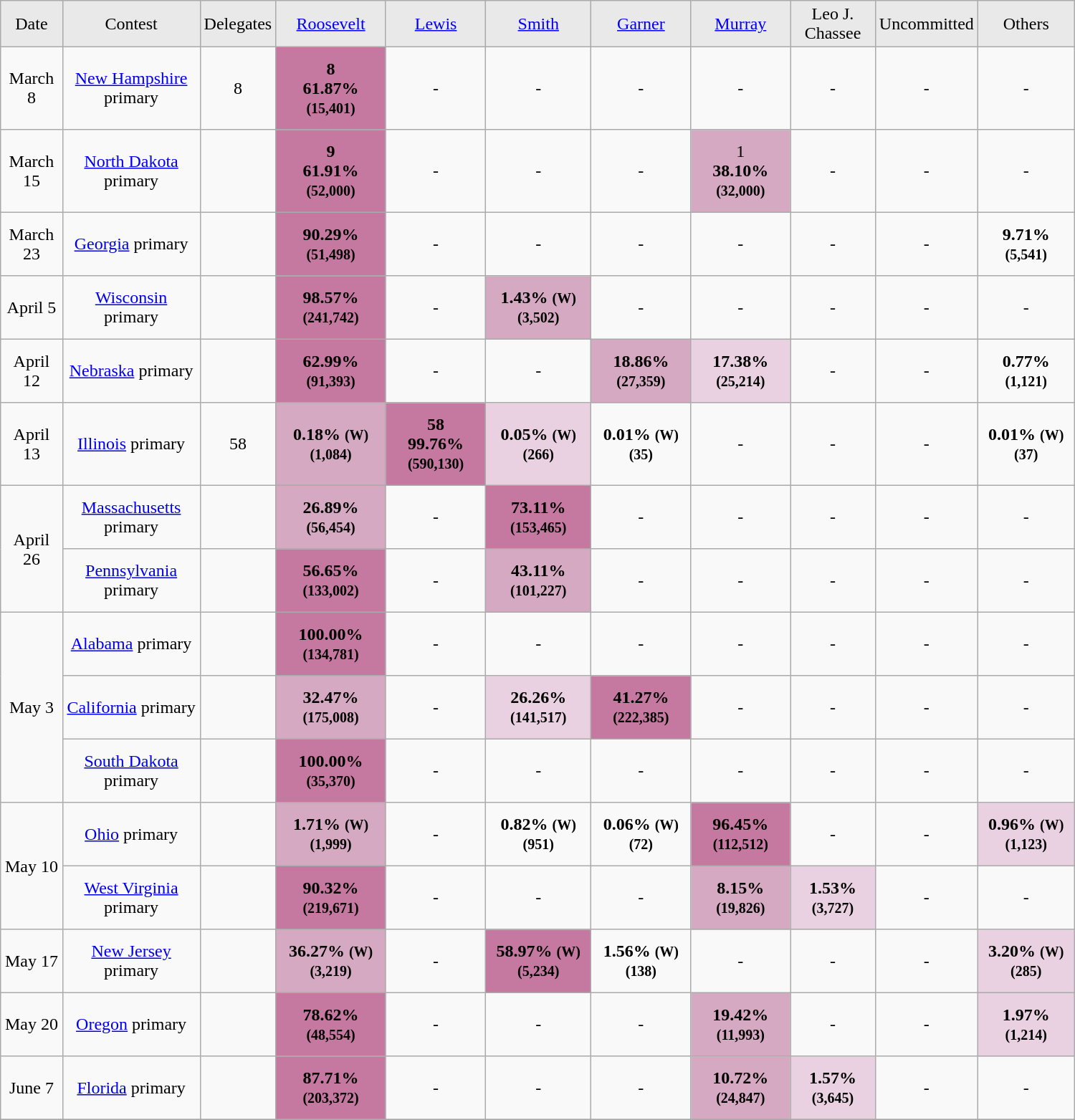<table class="wikitable" style="text-align:center; width:1000px;">
<tr style="text-align:center; background:#e9e9e9;">
<td>Date</td>
<td>Contest</td>
<td>Delegates</td>
<td align="center"><a href='#'>Roosevelt</a></td>
<td align="center"><a href='#'>Lewis</a></td>
<td align="center"><a href='#'>Smith</a></td>
<td align="center"><a href='#'>Garner</a></td>
<td align="center"><a href='#'>Murray</a></td>
<td align="center">Leo J. Chassee</td>
<td align="center">Uncommitted</td>
<td align="center">Others</td>
</tr>
<tr>
<td>March 8</td>
<td><a href='#'>New Hampshire</a> primary</td>
<td>8</td>
<td style="padding:11px 8px; background:#c579a0;"><strong>8</strong><br><strong>61.87%</strong> <small><strong>(15,401)</strong></small></td>
<td>-</td>
<td>-</td>
<td>-</td>
<td>-</td>
<td>-</td>
<td>-</td>
<td>-</td>
</tr>
<tr>
<td>March 15</td>
<td><a href='#'>North Dakota</a> primary</td>
<td></td>
<td style="padding:11px 8px; background:#c579a0;"><strong>9</strong><br><strong>61.91%</strong> <small><strong>(52,000)</strong></small></td>
<td>-</td>
<td>-</td>
<td>-</td>
<td style="padding:11px 8px; background:#d5a9c2;">1<br><strong>38.10%</strong> <small><strong>(32,000)</strong></small></td>
<td>-</td>
<td>-</td>
<td>-</td>
</tr>
<tr>
<td>March 23</td>
<td><a href='#'>Georgia</a> primary</td>
<td></td>
<td style="padding:11px 8px; background:#c579a0;"><strong>90.29%</strong> <small><strong>(51,498)</strong></small></td>
<td>-</td>
<td>-</td>
<td>-</td>
<td>-</td>
<td>-</td>
<td>-</td>
<td><strong>9.71%</strong> <small><strong>(5,541)</strong></small></td>
</tr>
<tr>
<td>April 5</td>
<td><a href='#'>Wisconsin</a> primary</td>
<td></td>
<td style="padding:11px 8px; background:#c579a0;"><strong>98.57%</strong> <small><strong>(241,742)</strong></small></td>
<td>-</td>
<td style="padding:11px 8px; background:#d5a9c2;"><strong>1.43%</strong> <small><strong>(W) (3,502)</strong></small></td>
<td>-</td>
<td>-</td>
<td>-</td>
<td>-</td>
<td>-</td>
</tr>
<tr>
<td>April 12</td>
<td><a href='#'>Nebraska</a> primary</td>
<td></td>
<td style="padding:11px 8px; background:#c579a0;"><strong>62.99%</strong> <small><strong>(91,393)</strong></small></td>
<td>-</td>
<td>-</td>
<td style="padding:11px 8px; background:#d5a9c2;"><strong>18.86%</strong> <small><strong>(27,359)</strong></small></td>
<td style="padding:11px 8px; background:#e9d1e1;"><strong>17.38%</strong> <small><strong>(25,214)</strong></small></td>
<td>-</td>
<td>-</td>
<td><strong>0.77%</strong> <small><strong>(1,121)</strong></small></td>
</tr>
<tr>
<td>April 13</td>
<td><a href='#'>Illinois</a> primary</td>
<td>58</td>
<td style="padding:11px 8px; background:#d5a9c2;"><strong>0.18%</strong> <small><strong>(W) (1,084)</strong></small></td>
<td style="padding:11px 8px; background:#c579a0;"><strong>58</strong><br><strong>99.76%</strong> <small><strong>(590,130)</strong></small></td>
<td style="padding:11px 8px; background:#e9d1e1;"><strong>0.05%</strong> <small><strong>(W) (266)</strong></small></td>
<td><strong>0.01%</strong> <small><strong>(W) (35)</strong></small></td>
<td>-</td>
<td>-</td>
<td>-</td>
<td><strong>0.01%</strong> <small><strong>(W) (37)</strong></small></td>
</tr>
<tr>
<td rowspan="2">April 26</td>
<td><a href='#'>Massachusetts</a> primary</td>
<td></td>
<td style="padding:11px 8px; background:#d5a9c2;"><strong>26.89%</strong> <small><strong>(56,454)</strong></small></td>
<td>-</td>
<td style="padding:11px 8px; background:#c579a0;"><strong>73.11%</strong> <small><strong>(153,465)</strong></small></td>
<td>-</td>
<td>-</td>
<td>-</td>
<td>-</td>
<td>-</td>
</tr>
<tr>
<td><a href='#'>Pennsylvania</a> primary</td>
<td></td>
<td style="padding:11px 8px; background:#c579a0;"><strong>56.65%</strong> <small><strong>(133,002)</strong></small></td>
<td>-</td>
<td style="padding:11px 8px; background:#d5a9c2;"><strong>43.11%</strong> <small><strong>(101,227)</strong></small></td>
<td>-</td>
<td>-</td>
<td>-</td>
<td>-</td>
<td>-</td>
</tr>
<tr>
<td rowspan="3">May 3</td>
<td><a href='#'>Alabama</a> primary</td>
<td></td>
<td style="padding:11px 8px; background:#c579a0;"><strong>100.00%</strong> <small><strong>(134,781)</strong></small></td>
<td>-</td>
<td>-</td>
<td>-</td>
<td>-</td>
<td>-</td>
<td>-</td>
<td>-</td>
</tr>
<tr>
<td><a href='#'>California</a> primary</td>
<td></td>
<td style="padding:11px 8px; background:#d5a9c2;"><strong>32.47%</strong> <small><strong>(175,008)</strong></small></td>
<td>-</td>
<td style="padding:11px 8px; background:#e9d1e1;"><strong>26.26%</strong> <small><strong>(141,517)</strong></small></td>
<td style="padding:11px 8px; background:#c579a0;"><strong>41.27%</strong> <small><strong>(222,385)</strong></small></td>
<td>-</td>
<td>-</td>
<td>-</td>
<td>-</td>
</tr>
<tr>
<td><a href='#'>South Dakota</a> primary</td>
<td></td>
<td style="padding:11px 8px; background:#c579a0;"><strong>100.00%</strong> <small><strong>(35,370)</strong></small></td>
<td>-</td>
<td>-</td>
<td>-</td>
<td>-</td>
<td>-</td>
<td>-</td>
<td>-</td>
</tr>
<tr>
<td rowspan="2">May 10</td>
<td><a href='#'>Ohio</a> primary</td>
<td></td>
<td style="padding:11px 8px; background:#d5a9c2;"><strong>1.71%</strong> <small><strong>(W) (1,999)</strong></small></td>
<td>-</td>
<td><strong>0.82%</strong> <small><strong>(W) (951)</strong></small></td>
<td><strong>0.06%</strong> <small><strong>(W) (72)</strong></small></td>
<td style="padding:11px 8px; background:#c579a0;"><strong>96.45%</strong> <small><strong>(112,512)</strong></small></td>
<td>-</td>
<td>-</td>
<td style="padding:11px 8px; background:#e9d1e1;"><strong>0.96%</strong> <small><strong>(W) (1,123)</strong></small></td>
</tr>
<tr>
<td><a href='#'>West Virginia</a> primary</td>
<td></td>
<td style="padding:11px 8px; background:#c579a0;"><strong>90.32%</strong> <small><strong>(219,671)</strong></small></td>
<td>-</td>
<td>-</td>
<td>-</td>
<td style="padding:11px 8px; background:#d5a9c2;"><strong>8.15%</strong> <small><strong>(19,826)</strong></small></td>
<td style="padding:11px 8px; background:#e9d1e1;"><strong>1.53%</strong> <small><strong>(3,727)</strong></small></td>
<td>-</td>
<td>-</td>
</tr>
<tr>
<td>May 17</td>
<td><a href='#'>New Jersey</a> primary</td>
<td></td>
<td style="padding:11px 8px; background:#d5a9c2;"><strong>36.27%</strong> <small><strong>(W) (3,219)</strong></small></td>
<td>-</td>
<td style="padding:11px 8px; background:#c579a0;"><strong>58.97%</strong> <small><strong>(W) (5,234)</strong></small></td>
<td><strong>1.56%</strong> <small><strong>(W) (138)</strong></small></td>
<td>-</td>
<td>-</td>
<td>-</td>
<td style="padding:11px 8px; background:#e9d1e1;"><strong>3.20%</strong> <small><strong>(W) (285)</strong></small></td>
</tr>
<tr>
<td>May 20</td>
<td><a href='#'>Oregon</a> primary</td>
<td></td>
<td style="padding:11px 8px; background:#c579a0;"><strong>78.62%</strong> <small><strong>(48,554)</strong></small></td>
<td>-</td>
<td>-</td>
<td>-</td>
<td style="padding:11px 8px; background:#d5a9c2;"><strong>19.42%</strong> <small><strong>(11,993)</strong></small></td>
<td>-</td>
<td>-</td>
<td style="padding:11px 8px; background:#e9d1e1;"><strong>1.97%</strong> <small><strong>(1,214)</strong></small></td>
</tr>
<tr>
<td>June 7</td>
<td><a href='#'>Florida</a> primary</td>
<td></td>
<td style="padding:11px 8px; background:#c579a0;"><strong>87.71%</strong> <small><strong>(203,372)</strong></small></td>
<td>-</td>
<td>-</td>
<td>-</td>
<td style="padding:11px 8px; background:#d5a9c2;"><strong>10.72%</strong> <small><strong>(24,847)</strong></small></td>
<td style="padding:11px 8px; background:#e9d1e1;"><strong>1.57%</strong> <small><strong>(3,645)</strong></small></td>
<td>-</td>
<td>-</td>
</tr>
<tr>
</tr>
</table>
